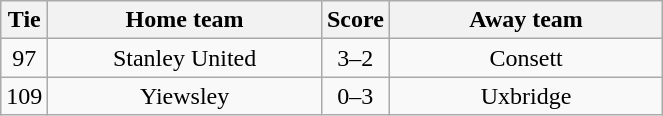<table class="wikitable" style="text-align:center;">
<tr>
<th width=20>Tie</th>
<th width=175>Home team</th>
<th width=20>Score</th>
<th width=175>Away team</th>
</tr>
<tr>
<td>97</td>
<td>Stanley United</td>
<td>3–2</td>
<td>Consett</td>
</tr>
<tr>
<td>109</td>
<td>Yiewsley</td>
<td>0–3</td>
<td>Uxbridge</td>
</tr>
</table>
